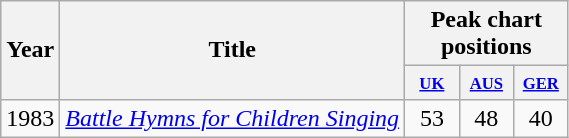<table class="wikitable" style="text-align:center;">
<tr>
<th rowspan="2">Year</th>
<th rowspan="2">Title</th>
<th colspan="3">Peak chart positions</th>
</tr>
<tr style="font-size:smaller;">
<th width="30"><small><a href='#'>UK</a></small><br></th>
<th width="30"><small><a href='#'>AUS</a></small><br></th>
<th width="30"><small><a href='#'>GER</a></small><br></th>
</tr>
<tr>
<td>1983</td>
<td style="text-align:left;"><em><a href='#'>Battle Hymns for Children Singing</a></em></td>
<td>53</td>
<td>48</td>
<td>40</td>
</tr>
</table>
